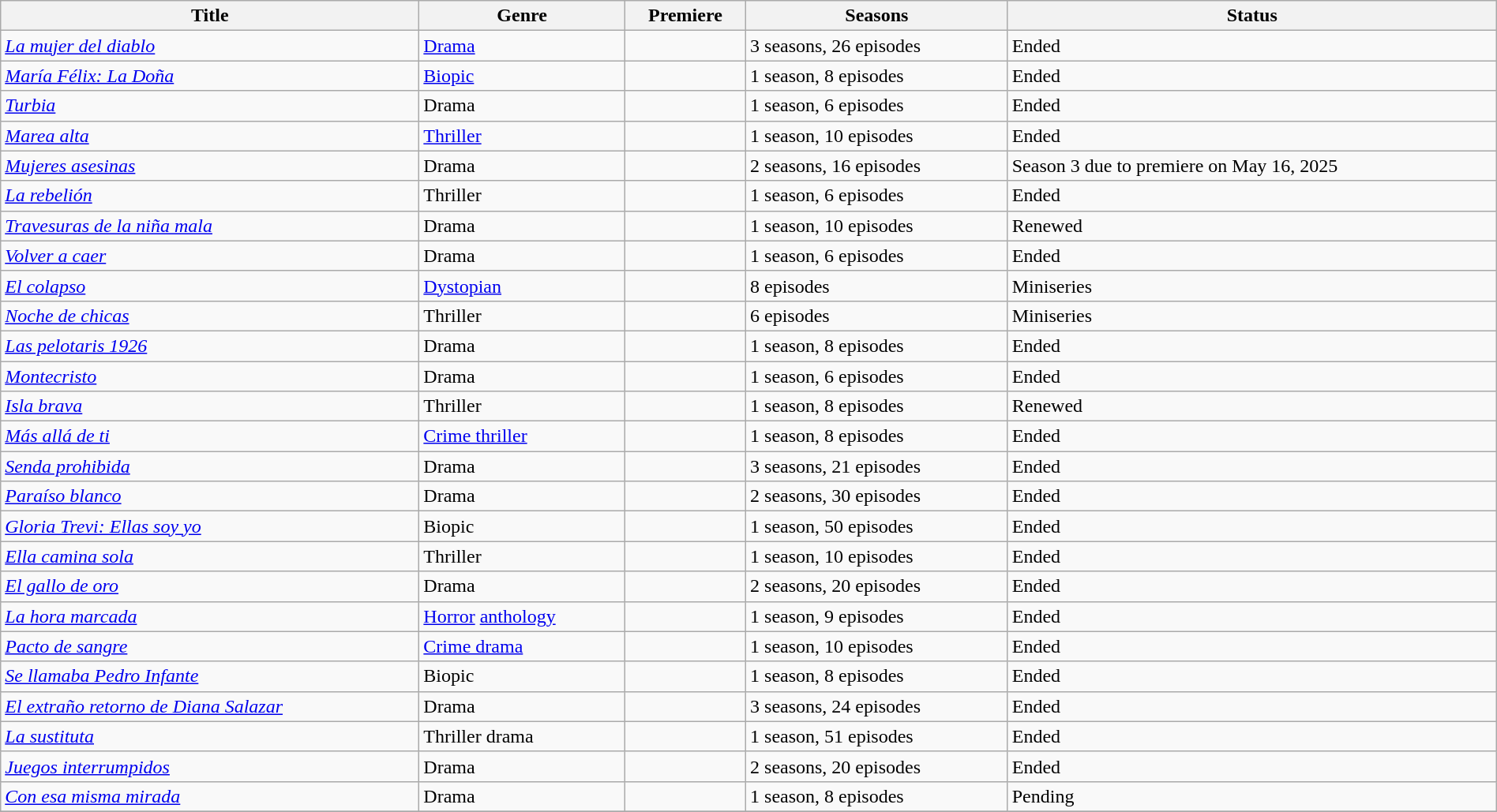<table class="wikitable sortable" style="width:100%">
<tr>
<th>Title</th>
<th>Genre</th>
<th>Premiere</th>
<th>Seasons</th>
<th>Status</th>
</tr>
<tr>
<td><em><a href='#'>La mujer del diablo</a></em></td>
<td><a href='#'>Drama</a></td>
<td></td>
<td>3 seasons, 26 episodes</td>
<td>Ended</td>
</tr>
<tr>
<td><em><a href='#'>María Félix: La Doña</a></em></td>
<td><a href='#'>Biopic</a></td>
<td></td>
<td>1 season, 8 episodes</td>
<td>Ended</td>
</tr>
<tr>
<td><em><a href='#'>Turbia</a></em></td>
<td>Drama</td>
<td></td>
<td>1 season, 6 episodes</td>
<td>Ended</td>
</tr>
<tr>
<td><em><a href='#'>Marea alta</a></em></td>
<td><a href='#'>Thriller</a></td>
<td></td>
<td>1 season, 10 episodes</td>
<td>Ended</td>
</tr>
<tr>
<td><em><a href='#'>Mujeres asesinas</a></em></td>
<td>Drama</td>
<td></td>
<td>2 seasons, 16 episodes</td>
<td>Season 3 due to premiere on May 16, 2025</td>
</tr>
<tr>
<td><em><a href='#'>La rebelión</a></em></td>
<td>Thriller</td>
<td></td>
<td>1 season, 6 episodes</td>
<td>Ended</td>
</tr>
<tr>
<td><em><a href='#'>Travesuras de la niña mala</a></em></td>
<td>Drama</td>
<td></td>
<td>1 season, 10 episodes</td>
<td>Renewed</td>
</tr>
<tr>
<td><em><a href='#'>Volver a caer</a></em></td>
<td>Drama</td>
<td></td>
<td>1 season, 6 episodes</td>
<td>Ended</td>
</tr>
<tr>
<td><em><a href='#'>El colapso</a></em></td>
<td><a href='#'>Dystopian</a></td>
<td></td>
<td>8 episodes</td>
<td>Miniseries</td>
</tr>
<tr>
<td><em><a href='#'>Noche de chicas</a></em></td>
<td>Thriller</td>
<td></td>
<td>6 episodes</td>
<td>Miniseries</td>
</tr>
<tr>
<td><em><a href='#'>Las pelotaris 1926</a></em></td>
<td>Drama</td>
<td></td>
<td>1 season, 8 episodes</td>
<td>Ended</td>
</tr>
<tr>
<td><em><a href='#'>Montecristo</a></em></td>
<td>Drama</td>
<td></td>
<td>1 season, 6 episodes</td>
<td>Ended</td>
</tr>
<tr>
<td><em><a href='#'>Isla brava</a></em></td>
<td>Thriller</td>
<td></td>
<td>1 season, 8 episodes</td>
<td>Renewed</td>
</tr>
<tr>
<td><em><a href='#'>Más allá de ti</a></em></td>
<td><a href='#'>Crime thriller</a></td>
<td></td>
<td>1 season, 8 episodes</td>
<td>Ended</td>
</tr>
<tr>
<td><em><a href='#'>Senda prohibida</a></em></td>
<td>Drama</td>
<td></td>
<td>3 seasons, 21 episodes</td>
<td>Ended</td>
</tr>
<tr>
<td><em><a href='#'>Paraíso blanco</a></em></td>
<td>Drama</td>
<td></td>
<td>2 seasons, 30 episodes</td>
<td>Ended</td>
</tr>
<tr>
<td><em><a href='#'>Gloria Trevi: Ellas soy yo</a></em></td>
<td>Biopic</td>
<td></td>
<td>1 season, 50 episodes</td>
<td>Ended</td>
</tr>
<tr>
<td><em><a href='#'>Ella camina sola</a></em></td>
<td>Thriller</td>
<td></td>
<td>1 season, 10 episodes</td>
<td>Ended</td>
</tr>
<tr>
<td><em><a href='#'>El gallo de oro</a></em></td>
<td>Drama</td>
<td></td>
<td>2 seasons, 20 episodes</td>
<td>Ended</td>
</tr>
<tr>
<td><em><a href='#'>La hora marcada</a></em></td>
<td><a href='#'>Horror</a> <a href='#'>anthology</a></td>
<td></td>
<td>1 season, 9 episodes</td>
<td>Ended</td>
</tr>
<tr>
<td><em><a href='#'>Pacto de sangre</a></em></td>
<td><a href='#'>Crime drama</a></td>
<td></td>
<td>1 season, 10 episodes</td>
<td>Ended</td>
</tr>
<tr>
<td><em><a href='#'>Se llamaba Pedro Infante</a></em></td>
<td>Biopic</td>
<td></td>
<td>1 season, 8 episodes</td>
<td>Ended</td>
</tr>
<tr>
<td><em><a href='#'>El extraño retorno de Diana Salazar</a></em></td>
<td>Drama</td>
<td></td>
<td>3 seasons, 24 episodes</td>
<td>Ended</td>
</tr>
<tr>
<td><em><a href='#'>La sustituta</a></em></td>
<td>Thriller drama</td>
<td></td>
<td>1 season, 51 episodes</td>
<td>Ended</td>
</tr>
<tr>
<td><em><a href='#'>Juegos interrumpidos</a></em></td>
<td>Drama</td>
<td></td>
<td>2 seasons, 20 episodes</td>
<td>Ended</td>
</tr>
<tr>
<td><em><a href='#'>Con esa misma mirada</a></em></td>
<td>Drama</td>
<td></td>
<td>1 season, 8 episodes</td>
<td>Pending</td>
</tr>
<tr>
</tr>
</table>
